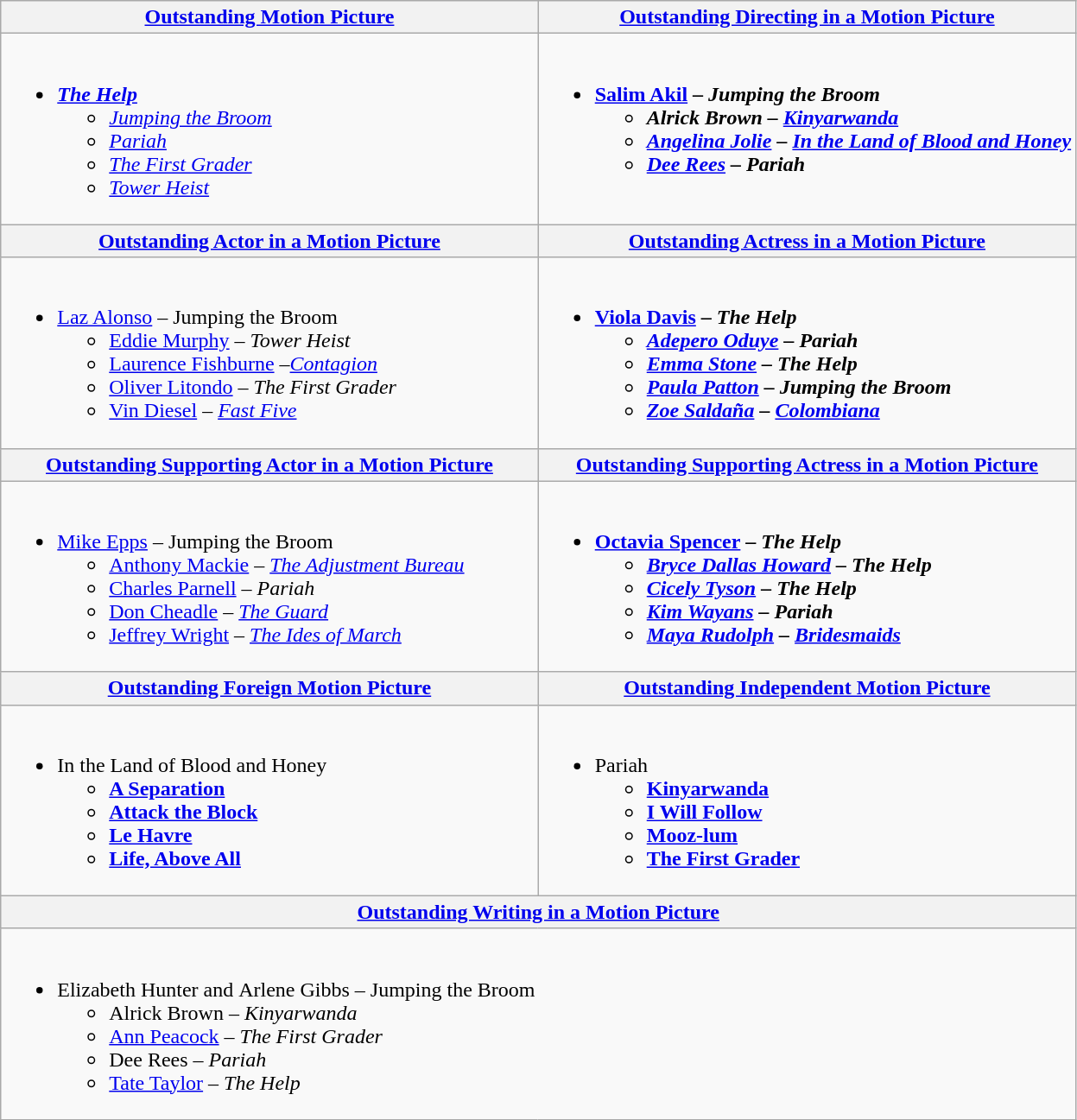<table class="wikitable">
<tr>
<th style="width=50%"><a href='#'>Outstanding Motion Picture</a></th>
<th style="width=50%"><a href='#'>Outstanding Directing in a Motion Picture</a></th>
</tr>
<tr>
<td width="50%" valign="top"><br><ul><li><a href='#'><strong><em>The Help</em></strong></a><ul><li><em><a href='#'>Jumping the Broom</a></em></li><li><a href='#'><em>Pariah</em></a></li><li><em><a href='#'>The First Grader</a></em></li><li><em><a href='#'>Tower Heist</a></em></li></ul></li></ul></td>
<td width="50%" valign="top"><br><ul><li><strong><a href='#'>Salim Akil</a></strong> <strong>– <em>Jumping the Broom<strong><em><ul><li>Alrick Brown – <a href='#'></em>Kinyarwanda<em></a></li><li><a href='#'>Angelina Jolie</a> – </em><a href='#'>In the Land of Blood and Honey</a><em></li><li><a href='#'>Dee Rees</a> – </em>Pariah<em></li></ul></li></ul></td>
</tr>
<tr>
<th style="width=50%"><a href='#'>Outstanding Actor in a Motion Picture</a></th>
<th style="width=50%"><a href='#'>Outstanding Actress in a Motion Picture</a></th>
</tr>
<tr>
<td valign="top" width="50%"><br><ul><li></strong><a href='#'>Laz Alonso</a><strong> </strong>– </em>Jumping the Broom</em></strong><ul><li><a href='#'>Eddie Murphy</a> – <em>Tower Heist</em></li><li><a href='#'>Laurence Fishburne</a> –<a href='#'><em>Contagion</em></a></li><li><a href='#'>Oliver Litondo</a> – <em>The First Grader</em></li><li><a href='#'>Vin Diesel</a> – <em><a href='#'>Fast Five</a></em></li></ul></li></ul></td>
<td valign="top" width="50%"><br><ul><li><strong><a href='#'>Viola Davis</a></strong> <strong>– <em>The Help<strong><em><ul><li><a href='#'>Adepero Oduye</a> – </em>Pariah<em></li><li><a href='#'>Emma Stone</a> – </em>The Help<em></li><li><a href='#'>Paula Patton</a> – </em>Jumping the Broom<em></li><li><a href='#'>Zoe Saldaña</a> – </em><a href='#'>Colombiana</a><em></li></ul></li></ul></td>
</tr>
<tr>
<th style="width=50%"><a href='#'>Outstanding Supporting Actor in a Motion Picture</a></th>
<th style="width=50%"><a href='#'>Outstanding Supporting Actress in a Motion Picture</a></th>
</tr>
<tr>
<td valign="top" width="50%"><br><ul><li></strong><a href='#'>Mike Epps</a><strong> </strong>– </em>Jumping the Broom</em></strong><ul><li><a href='#'>Anthony Mackie</a> – <em><a href='#'>The Adjustment Bureau</a></em></li><li><a href='#'>Charles Parnell</a> – <em>Pariah</em></li><li><a href='#'>Don Cheadle</a> – <a href='#'><em>The Guard</em></a></li><li><a href='#'>Jeffrey Wright</a> – <a href='#'><em>The Ides of March</em></a></li></ul></li></ul></td>
<td valign="top" width="50%"><br><ul><li><strong><a href='#'>Octavia Spencer</a></strong> <strong>– <em>The Help<strong><em><ul><li><a href='#'>Bryce Dallas Howard</a> – </em>The Help<em></li><li><a href='#'>Cicely Tyson</a> – </em>The Help<em></li><li><a href='#'>Kim Wayans</a> – </em>Pariah<em></li><li><a href='#'>Maya Rudolph</a> – <a href='#'></em>Bridesmaids<em></a></li></ul></li></ul></td>
</tr>
<tr>
<th style="width=50%"><a href='#'>Outstanding Foreign Motion Picture</a></th>
<th style="width=50%"><a href='#'>Outstanding Independent Motion Picture</a></th>
</tr>
<tr>
<td valign="top" width="50%"><br><ul><li></em></strong>In the Land of Blood and Honey<strong><em><ul><li></em><a href='#'>A Separation</a><em></li><li></em><a href='#'>Attack the Block</a><em></li><li><a href='#'></em>Le Havre<em></a></li><li></em><a href='#'>Life, Above All</a><em></li></ul></li></ul></td>
<td valign="top" width="50%"><br><ul><li></em></strong>Pariah<strong><em><ul><li><a href='#'></em>Kinyarwanda<em></a></li><li><a href='#'></em>I Will Follow<em></a></li><li></em><a href='#'>Mooz-lum</a><em></li><li></em><a href='#'>The First Grader</a><em></li></ul></li></ul></td>
</tr>
<tr>
<th colspan="2" style="width=50%"><a href='#'>Outstanding Writing in a Motion Picture</a></th>
</tr>
<tr>
<td colspan="2" valign="top" width="50%"><br><ul><li></strong>Elizabeth Hunter and<strong> </strong>Arlene Gibbs – </em>Jumping the Broom</em></strong><ul><li>Alrick Brown – <em>Kinyarwanda</em></li><li><a href='#'>Ann Peacock</a> – <em>The First Grader</em></li><li>Dee Rees – <em>Pariah</em></li><li><a href='#'>Tate Taylor</a> – <em>The Help</em></li></ul></li></ul></td>
</tr>
</table>
